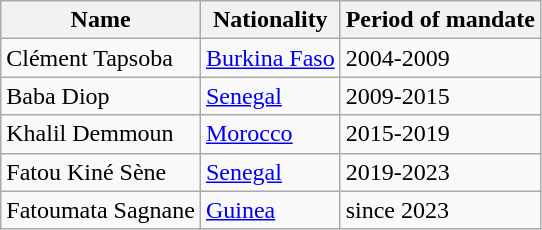<table class="wikitable">
<tr>
<th>Name</th>
<th>Nationality</th>
<th>Period of mandate</th>
</tr>
<tr>
<td>Clément Tapsoba</td>
<td><a href='#'>Burkina Faso</a></td>
<td>2004-2009</td>
</tr>
<tr>
<td>Baba Diop</td>
<td><a href='#'>Senegal</a></td>
<td>2009-2015</td>
</tr>
<tr>
<td>Khalil Demmoun</td>
<td><a href='#'>Morocco</a></td>
<td>2015-2019</td>
</tr>
<tr>
<td>Fatou Kiné Sène</td>
<td><a href='#'>Senegal</a></td>
<td>2019-2023</td>
</tr>
<tr>
<td>Fatoumata Sagnane</td>
<td><a href='#'>Guinea</a></td>
<td>since 2023</td>
</tr>
</table>
